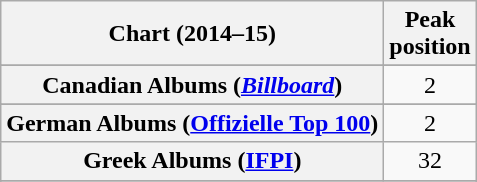<table class="wikitable plainrowheaders sortable" style="text-align:center;">
<tr>
<th>Chart (2014–15)</th>
<th>Peak<br>position</th>
</tr>
<tr>
</tr>
<tr>
</tr>
<tr>
</tr>
<tr>
</tr>
<tr>
<th scope="row">Canadian Albums (<a href='#'><em>Billboard</em></a>)</th>
<td>2</td>
</tr>
<tr>
</tr>
<tr>
</tr>
<tr>
</tr>
<tr>
</tr>
<tr>
</tr>
<tr>
<th scope="row">German Albums (<a href='#'>Offizielle Top 100</a>)</th>
<td>2</td>
</tr>
<tr>
<th scope="row">Greek Albums (<a href='#'>IFPI</a>)</th>
<td>32</td>
</tr>
<tr>
</tr>
<tr>
</tr>
<tr>
</tr>
<tr>
</tr>
<tr>
</tr>
<tr>
</tr>
<tr>
</tr>
<tr>
</tr>
<tr>
</tr>
<tr>
</tr>
<tr>
</tr>
<tr>
</tr>
<tr>
</tr>
<tr>
</tr>
<tr>
</tr>
<tr>
</tr>
<tr>
</tr>
<tr>
</tr>
<tr>
</tr>
<tr>
</tr>
</table>
